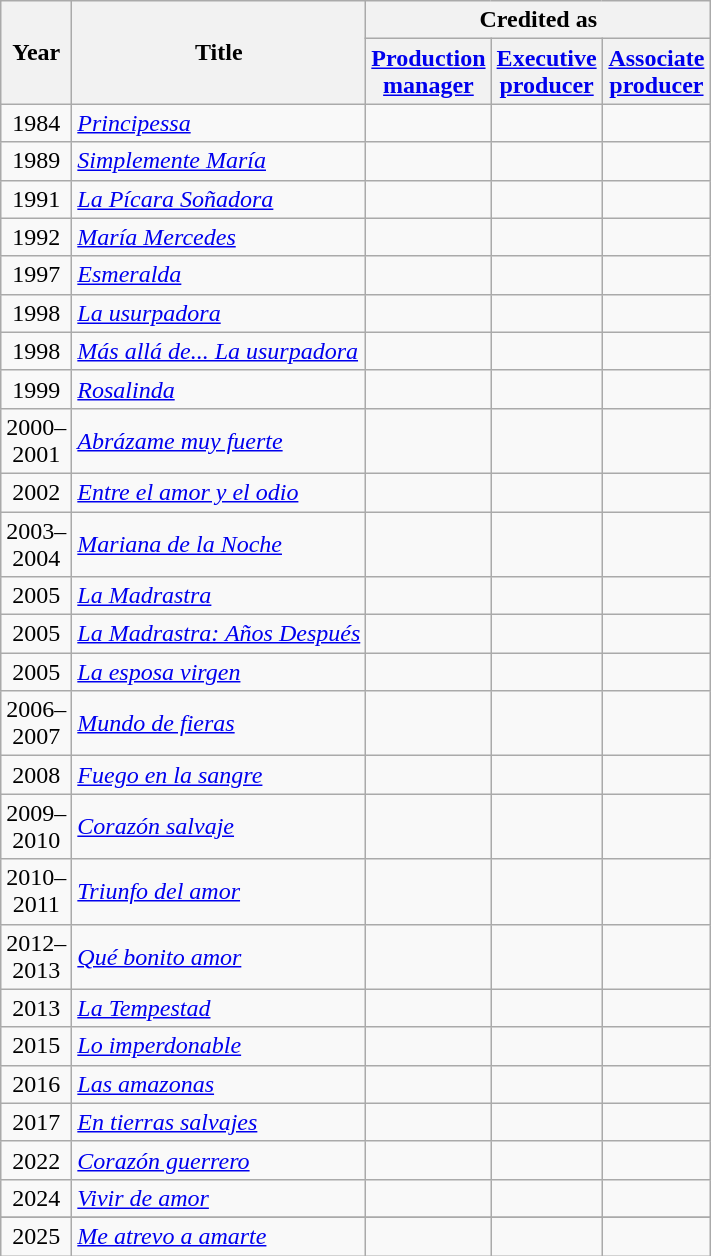<table class="wikitable">
<tr>
<th rowspan="2" style="width:33px;">Year</th>
<th rowspan="2">Title</th>
<th colspan="6">Credited as</th>
</tr>
<tr>
<th width=65><a href='#'>Production manager</a></th>
<th width=65><a href='#'>Executive producer</a></th>
<th width=65><a href='#'>Associate producer</a></th>
</tr>
<tr style="text-align:center;">
<td>1984</td>
<td style="text-align:left;"><em><a href='#'>Principessa</a></em></td>
<td></td>
<td></td>
<td></td>
</tr>
<tr style="text-align:center;">
<td>1989</td>
<td style="text-align:left;"><em><a href='#'>Simplemente María</a></em></td>
<td></td>
<td></td>
<td></td>
</tr>
<tr style="text-align:center;">
<td>1991</td>
<td style="text-align:left;"><em><a href='#'>La Pícara Soñadora</a></em></td>
<td></td>
<td></td>
<td></td>
</tr>
<tr style="text-align:center;">
<td>1992</td>
<td style="text-align:left;"><em><a href='#'>María Mercedes</a></em></td>
<td></td>
<td></td>
<td></td>
</tr>
<tr style="text-align:center;">
<td>1997</td>
<td style="text-align:left;"><em><a href='#'>Esmeralda</a></em></td>
<td></td>
<td></td>
<td></td>
</tr>
<tr style="text-align:center;">
<td>1998</td>
<td style="text-align:left;"><em><a href='#'>La usurpadora</a></em></td>
<td></td>
<td></td>
<td></td>
</tr>
<tr style="text-align:center;">
<td>1998</td>
<td style="text-align:left;"><em><a href='#'>Más allá de... La usurpadora</a></em></td>
<td></td>
<td></td>
<td></td>
</tr>
<tr style="text-align:center;">
<td>1999</td>
<td style="text-align:left;"><em><a href='#'>Rosalinda</a></em></td>
<td></td>
<td></td>
<td></td>
</tr>
<tr style="text-align:center;">
<td>2000–2001</td>
<td style="text-align:left;"><em><a href='#'>Abrázame muy fuerte</a></em></td>
<td></td>
<td></td>
<td></td>
</tr>
<tr style="text-align:center;">
<td>2002</td>
<td style="text-align:left;"><em><a href='#'>Entre el amor y el odio</a></em></td>
<td></td>
<td></td>
<td></td>
</tr>
<tr style="text-align:center;">
<td>2003–2004</td>
<td style="text-align:left;"><em><a href='#'>Mariana de la Noche</a></em></td>
<td></td>
<td></td>
<td></td>
</tr>
<tr style="text-align:center;">
<td>2005</td>
<td style="text-align:left;"><em><a href='#'>La Madrastra</a></em></td>
<td></td>
<td></td>
<td></td>
</tr>
<tr style="text-align:center;">
<td>2005</td>
<td style="text-align:left;"><em><a href='#'>La Madrastra: Años Después</a></em></td>
<td></td>
<td></td>
<td></td>
</tr>
<tr style="text-align:center;">
<td>2005</td>
<td style="text-align:left;"><em><a href='#'>La esposa virgen</a></em></td>
<td></td>
<td></td>
<td></td>
</tr>
<tr style="text-align:center;">
<td>2006–2007</td>
<td style="text-align:left;"><em><a href='#'>Mundo de fieras</a></em></td>
<td></td>
<td></td>
<td></td>
</tr>
<tr style="text-align:center;">
<td>2008</td>
<td style="text-align:left;"><em><a href='#'>Fuego en la sangre</a></em></td>
<td></td>
<td></td>
<td></td>
</tr>
<tr style="text-align:center;">
<td>2009–2010</td>
<td style="text-align:left;"><em><a href='#'>Corazón salvaje</a></em></td>
<td></td>
<td></td>
<td></td>
</tr>
<tr style="text-align:center;">
<td>2010–2011</td>
<td style="text-align:left;"><em><a href='#'>Triunfo del amor</a></em></td>
<td></td>
<td></td>
<td></td>
</tr>
<tr style="text-align:center;">
<td>2012–2013</td>
<td style="text-align:left;"><em><a href='#'>Qué bonito amor</a></em></td>
<td></td>
<td></td>
<td></td>
</tr>
<tr style="text-align:center;">
<td>2013</td>
<td style="text-align:left;"><em><a href='#'>La Tempestad</a></em></td>
<td></td>
<td></td>
<td></td>
</tr>
<tr style="text-align:center;">
<td>2015</td>
<td style="text-align:left;"><em><a href='#'>Lo imperdonable</a></em></td>
<td></td>
<td></td>
<td></td>
</tr>
<tr style="text-align:center;">
<td>2016</td>
<td style="text-align:left;"><em><a href='#'>Las amazonas</a></em></td>
<td></td>
<td></td>
<td></td>
</tr>
<tr style="text-align:center;">
<td>2017</td>
<td style="text-align:left;"><em><a href='#'>En tierras salvajes</a></em></td>
<td></td>
<td></td>
<td></td>
</tr>
<tr style="text-align:center;">
<td>2022</td>
<td style="text-align:left;"><em><a href='#'>Corazón guerrero</a></em></td>
<td></td>
<td></td>
<td></td>
</tr>
<tr style="text-align:center;">
<td>2024</td>
<td style="text-align:left;"><em><a href='#'>Vivir de amor</a></em></td>
<td></td>
<td></td>
<td></td>
</tr>
<tr>
</tr>
<tr style="text-align:center;">
<td>2025</td>
<td style="text-align:left;"><em><a href='#'>Me atrevo a amarte</a></em></td>
<td></td>
<td></td>
<td></td>
</tr>
</table>
